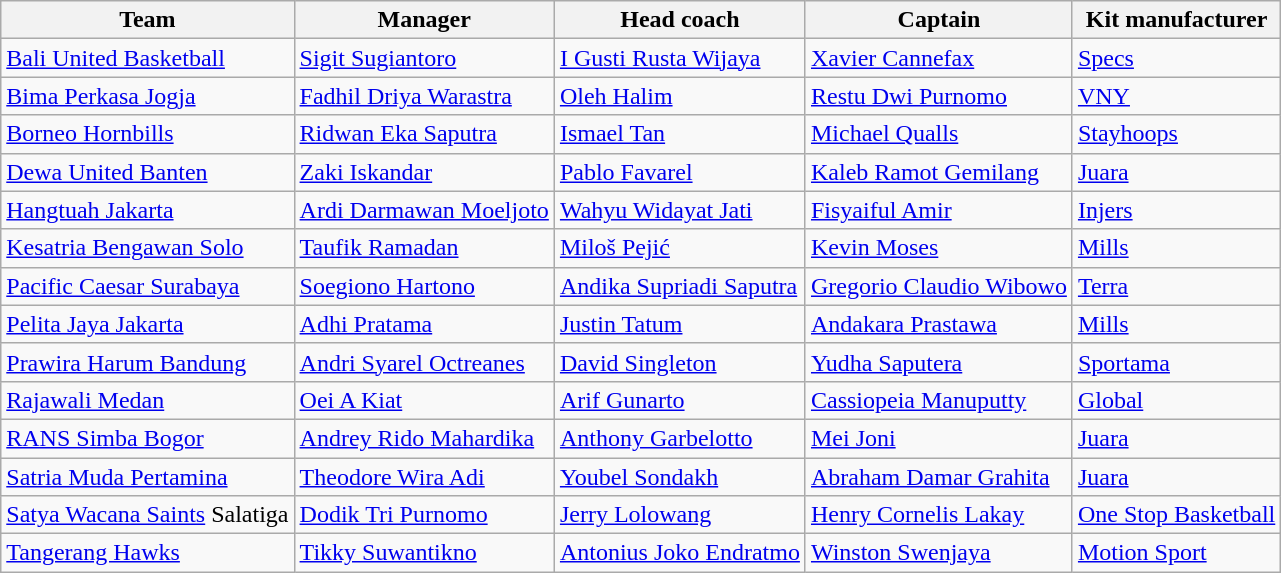<table class="wikitable sortable">
<tr>
<th>Team</th>
<th>Manager</th>
<th>Head coach</th>
<th>Captain</th>
<th>Kit manufacturer</th>
</tr>
<tr>
<td><a href='#'>Bali United Basketball</a></td>
<td> <a href='#'>Sigit Sugiantoro</a></td>
<td> <a href='#'>I Gusti Rusta Wijaya</a></td>
<td> <a href='#'>Xavier Cannefax</a></td>
<td> <a href='#'>Specs</a></td>
</tr>
<tr>
<td><a href='#'>Bima Perkasa Jogja</a></td>
<td> <a href='#'>Fadhil Driya Warastra</a></td>
<td> <a href='#'>Oleh Halim</a></td>
<td> <a href='#'>Restu Dwi Purnomo</a></td>
<td> <a href='#'>VNY</a></td>
</tr>
<tr>
<td><a href='#'>Borneo Hornbills</a></td>
<td> <a href='#'>Ridwan Eka Saputra</a></td>
<td> <a href='#'>Ismael Tan</a></td>
<td> <a href='#'>Michael Qualls</a></td>
<td> <a href='#'>Stayhoops</a></td>
</tr>
<tr>
<td><a href='#'>Dewa United Banten</a></td>
<td> <a href='#'>Zaki Iskandar</a></td>
<td> <a href='#'>Pablo Favarel</a></td>
<td> <a href='#'>Kaleb Ramot Gemilang</a></td>
<td> <a href='#'>Juara</a></td>
</tr>
<tr>
<td><a href='#'>Hangtuah Jakarta</a></td>
<td> <a href='#'>Ardi Darmawan Moeljoto</a></td>
<td> <a href='#'>Wahyu Widayat Jati</a></td>
<td> <a href='#'>Fisyaiful Amir</a></td>
<td> <a href='#'>Injers</a></td>
</tr>
<tr>
<td><a href='#'>Kesatria Bengawan Solo</a></td>
<td> <a href='#'>Taufik Ramadan</a></td>
<td> <a href='#'>Miloš Pejić</a></td>
<td> <a href='#'>Kevin Moses</a></td>
<td> <a href='#'>Mills</a></td>
</tr>
<tr>
<td><a href='#'>Pacific Caesar Surabaya</a></td>
<td> <a href='#'>Soegiono Hartono</a></td>
<td> <a href='#'>Andika Supriadi Saputra</a></td>
<td> <a href='#'>Gregorio Claudio Wibowo</a></td>
<td> <a href='#'>Terra</a></td>
</tr>
<tr>
<td><a href='#'>Pelita Jaya Jakarta</a></td>
<td> <a href='#'>Adhi Pratama</a></td>
<td> <a href='#'>Justin Tatum</a></td>
<td> <a href='#'>Andakara Prastawa</a></td>
<td> <a href='#'>Mills</a></td>
</tr>
<tr>
<td><a href='#'>Prawira Harum Bandung</a></td>
<td> <a href='#'>Andri Syarel Octreanes</a></td>
<td> <a href='#'>David Singleton</a></td>
<td> <a href='#'>Yudha Saputera</a></td>
<td> <a href='#'>Sportama</a></td>
</tr>
<tr>
<td><a href='#'>Rajawali Medan</a></td>
<td> <a href='#'>Oei A Kiat</a></td>
<td> <a href='#'>Arif Gunarto</a></td>
<td> <a href='#'>Cassiopeia Manuputty</a></td>
<td> <a href='#'>Global</a></td>
</tr>
<tr>
<td><a href='#'>RANS Simba Bogor</a></td>
<td> <a href='#'>Andrey Rido Mahardika</a></td>
<td> <a href='#'>Anthony Garbelotto</a></td>
<td> <a href='#'>Mei Joni</a></td>
<td> <a href='#'>Juara</a></td>
</tr>
<tr>
<td><a href='#'>Satria Muda Pertamina</a></td>
<td> <a href='#'>Theodore Wira Adi</a></td>
<td> <a href='#'>Youbel Sondakh</a></td>
<td> <a href='#'>Abraham Damar Grahita</a></td>
<td> <a href='#'>Juara</a></td>
</tr>
<tr>
<td><a href='#'>Satya Wacana Saints</a> Salatiga</td>
<td> <a href='#'>Dodik Tri Purnomo</a></td>
<td> <a href='#'>Jerry Lolowang</a></td>
<td> <a href='#'>Henry Cornelis Lakay</a></td>
<td> <a href='#'>One Stop Basketball</a></td>
</tr>
<tr>
<td><a href='#'>Tangerang Hawks</a></td>
<td> <a href='#'>Tikky Suwantikno</a></td>
<td> <a href='#'>Antonius Joko Endratmo</a></td>
<td> <a href='#'>Winston Swenjaya</a></td>
<td> <a href='#'>Motion Sport</a></td>
</tr>
</table>
